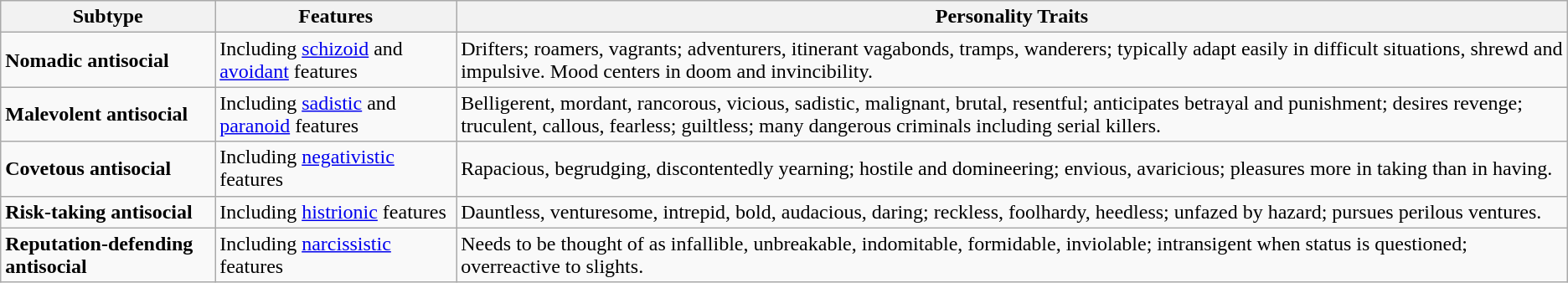<table class="wikitable">
<tr>
<th>Subtype</th>
<th>Features</th>
<th>Personality Traits</th>
</tr>
<tr>
<td><strong>Nomadic antisocial</strong></td>
<td>Including <a href='#'>schizoid</a> and <a href='#'>avoidant</a> features</td>
<td>Drifters; roamers, vagrants; adventurers, itinerant vagabonds, tramps, wanderers; typically adapt easily in difficult situations, shrewd and impulsive. Mood centers in doom and invincibility.</td>
</tr>
<tr>
<td><strong>Malevolent antisocial</strong></td>
<td>Including <a href='#'>sadistic</a> and <a href='#'>paranoid</a> features</td>
<td>Belligerent, mordant, rancorous, vicious, sadistic, malignant, brutal, resentful; anticipates betrayal and punishment; desires revenge; truculent, callous, fearless; guiltless; many dangerous criminals including serial killers.</td>
</tr>
<tr>
<td><strong>Covetous antisocial</strong></td>
<td>Including <a href='#'>negativistic</a> features</td>
<td>Rapacious, begrudging, discontentedly yearning; hostile and domineering; envious, avaricious; pleasures more in taking than in having.</td>
</tr>
<tr>
<td><strong>Risk-taking antisocial</strong></td>
<td>Including <a href='#'>histrionic</a> features</td>
<td>Dauntless, venturesome, intrepid, bold, audacious, daring; reckless, foolhardy, heedless; unfazed by hazard; pursues perilous ventures.</td>
</tr>
<tr>
<td><strong>Reputation-defending antisocial</strong></td>
<td>Including <a href='#'>narcissistic</a> features</td>
<td>Needs to be thought of as infallible, unbreakable, indomitable, formidable, inviolable; intransigent when status is questioned; overreactive to slights.</td>
</tr>
</table>
